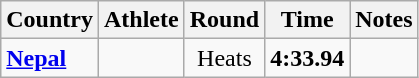<table class="wikitable sortable" style="text-align:center">
<tr>
<th>Country</th>
<th>Athlete</th>
<th>Round</th>
<th>Time</th>
<th>Notes</th>
</tr>
<tr>
<td align=left><strong><a href='#'>Nepal</a></strong></td>
<td align=left></td>
<td>Heats</td>
<td><strong>4:33.94</strong></td>
<td></td>
</tr>
</table>
